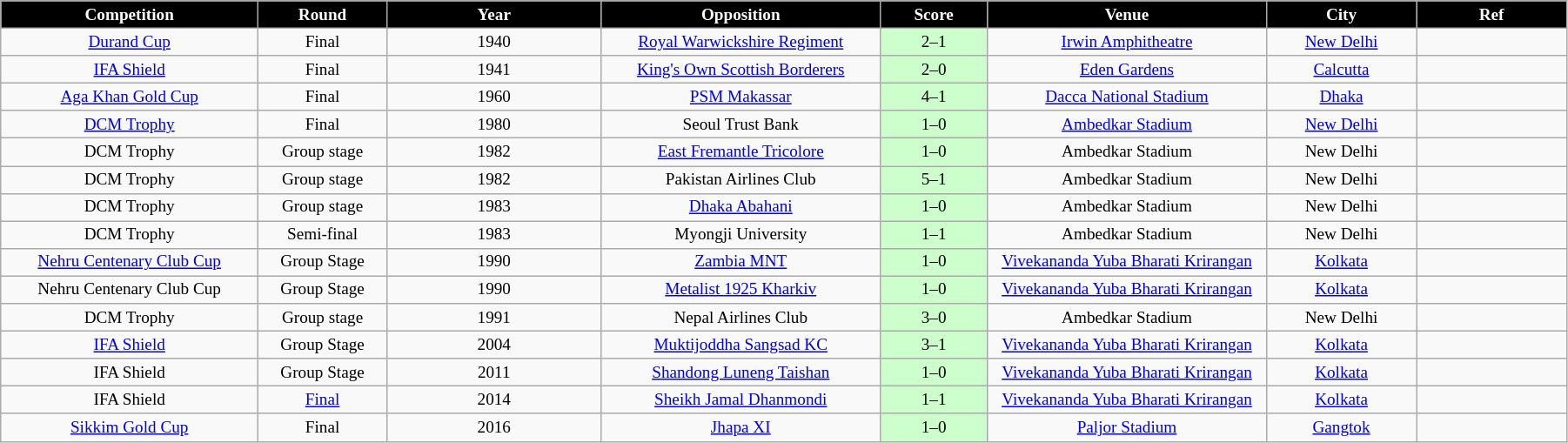<table class="wikitable" style="font-size:80%; width:95%; text-align:center">
<tr>
<th width="12%" style="background:black; color:white; text-align:center;">Competition</th>
<th width="6%" style="background:black; color:white; text-align:center;">Round</th>
<th width="10%" style="background:black; color:white; text-align:center;">Year</th>
<th width="13%" style="background:black; color:white; text-align:center;">Opposition</th>
<th width="5%" style="background:black; color:white; text-align:center;">Score</th>
<th width="13%" style="background:black; color:white; text-align:center;">Venue</th>
<th width="7%" style="background:black; color:white; text-align:center;">City</th>
<th width="7%" style="background:black; color:white; text-align:center;">Ref</th>
</tr>
<tr>
<td><a href='#'>Durand Cup</a></td>
<td>Final</td>
<td>1940<br><td> <a href='#'>Royal Warwickshire Regiment</a></td>
<td style="text-align:center; background:#CCFFCC;">2–1</td>
<td><a href='#'>Irwin Amphitheatre</a></td>
<td><a href='#'>New Delhi</a></td>
<td></td>
</tr>
<tr>
<td><a href='#'>IFA Shield</a></td>
<td>Final</td>
<td>1941<br><td> <a href='#'>King's Own Scottish Borderers</a></td>
<td style="text-align:center; background:#CCFFCC;">2–0</td>
<td><a href='#'>Eden Gardens</a></td>
<td><a href='#'>Calcutta</a></td>
<td></td>
</tr>
<tr>
<td><a href='#'>Aga Khan Gold Cup</a></td>
<td>Final</td>
<td>1960<br><td> <a href='#'>PSM Makassar</a></td>
<td style="text-align:center; background:#CCFFCC;">4–1</td>
<td><a href='#'>Dacca National Stadium</a></td>
<td><a href='#'>Dhaka</a></td>
<td></td>
</tr>
<tr>
<td><a href='#'>DCM Trophy</a></td>
<td>Final</td>
<td>1980<br><td> Seoul Trust Bank</td>
<td style="text-align:center; background:#CCFFCC;">1–0</td>
<td><a href='#'>Ambedkar Stadium</a></td>
<td><a href='#'>New Delhi</a></td>
<td></td>
</tr>
<tr>
<td>DCM Trophy</td>
<td>Group stage</td>
<td>1982<br><td> <a href='#'>East Fremantle Tricolore</a></td>
<td style="text-align:center; background:#CCFFCC;">1–0</td>
<td>Ambedkar Stadium</td>
<td>New Delhi</td>
<td></td>
</tr>
<tr>
<td>DCM Trophy</td>
<td>Group stage</td>
<td>1982<br><td> Pakistan Airlines Club</td>
<td style="text-align:center; background:#CCFFCC;">5–1</td>
<td>Ambedkar Stadium</td>
<td>New Delhi</td>
<td></td>
</tr>
<tr>
<td>DCM Trophy</td>
<td>Group stage</td>
<td>1983<br><td> <a href='#'>Dhaka Abahani</a></td>
<td style="text-align:center; background:#CCFFCC;">1–0</td>
<td>Ambedkar Stadium</td>
<td>New Delhi</td>
<td></td>
</tr>
<tr>
<td>DCM Trophy</td>
<td>Semi-final</td>
<td>1983<br><td> Myongji University</td>
<td style="text-align:center; background:#CCFFCC;">1–1<br></td>
<td>Ambedkar Stadium</td>
<td>New Delhi</td>
<td></td>
</tr>
<tr>
<td><a href='#'>Nehru Centenary Club Cup</a></td>
<td>Group Stage</td>
<td>1990<br><td> <a href='#'>Zambia MNT</a></td>
<td style="text-align:center; background:#CCFFCC;">1–0</td>
<td><a href='#'>Vivekananda Yuba Bharati Krirangan</a></td>
<td><a href='#'>Kolkata</a></td>
<td></td>
</tr>
<tr>
<td>Nehru Centenary Club Cup</td>
<td>Group Stage</td>
<td>1990<br><td> <a href='#'>Metalist 1925 Kharkiv</a></td>
<td style="text-align:center; background:#CCFFCC;">1–0</td>
<td><a href='#'>Vivekananda Yuba Bharati Krirangan</a></td>
<td><a href='#'>Kolkata</a></td>
<td></td>
</tr>
<tr>
<td>DCM Trophy</td>
<td>Group stage</td>
<td>1991<br><td> Nepal Airlines Club</td>
<td style="text-align:center; background:#CCFFCC;">3–0</td>
<td>Ambedkar Stadium</td>
<td>New Delhi</td>
<td></td>
</tr>
<tr>
<td><a href='#'>IFA Shield</a></td>
<td>Group Stage</td>
<td>2004<br><td> <a href='#'>Muktijoddha Sangsad KC</a></td>
<td style="text-align:center; background:#CCFFCC;">3–1</td>
<td><a href='#'>Vivekananda Yuba Bharati Krirangan</a></td>
<td><a href='#'>Kolkata</a></td>
<td></td>
</tr>
<tr>
<td>IFA Shield</td>
<td>Group Stage</td>
<td>2011<br><td> <a href='#'>Shandong Luneng Taishan</a></td>
<td style="text-align:center; background:#CCFFCC;">1–0</td>
<td><a href='#'>Vivekananda Yuba Bharati Krirangan</a></td>
<td><a href='#'>Kolkata</a></td>
<td></td>
</tr>
<tr>
<td>IFA Shield</td>
<td><a href='#'>Final</a></td>
<td>2014<br><td> <a href='#'>Sheikh Jamal Dhanmondi</a></td>
<td style="text-align:center; background:#CCFFCC;">1–1<br></td>
<td><a href='#'>Vivekananda Yuba Bharati Krirangan</a></td>
<td><a href='#'>Kolkata</a></td>
<td></td>
</tr>
<tr>
<td><a href='#'>Sikkim Gold Cup</a></td>
<td>Final</td>
<td>2016<br><td> <a href='#'>Jhapa XI</a></td>
<td style="text-align:center; background:#CCFFCC;">1–0</td>
<td><a href='#'>Paljor Stadium</a></td>
<td><a href='#'>Gangtok</a></td>
<td></td>
</tr>
</table>
